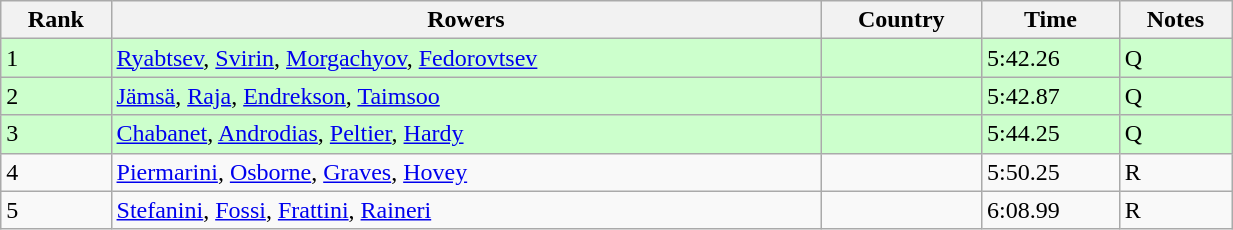<table class="wikitable sortable" width=65%>
<tr>
<th>Rank</th>
<th>Rowers</th>
<th>Country</th>
<th>Time</th>
<th>Notes</th>
</tr>
<tr bgcolor=ccffcc>
<td>1</td>
<td><a href='#'>Ryabtsev</a>, <a href='#'>Svirin</a>, <a href='#'>Morgachyov</a>, <a href='#'>Fedorovtsev</a></td>
<td></td>
<td>5:42.26</td>
<td>Q</td>
</tr>
<tr bgcolor=ccffcc>
<td>2</td>
<td><a href='#'>Jämsä</a>, <a href='#'>Raja</a>, <a href='#'>Endrekson</a>, <a href='#'>Taimsoo</a></td>
<td></td>
<td>5:42.87</td>
<td>Q</td>
</tr>
<tr bgcolor=ccffcc>
<td>3</td>
<td><a href='#'>Chabanet</a>, <a href='#'>Androdias</a>, <a href='#'>Peltier</a>, <a href='#'>Hardy</a></td>
<td></td>
<td>5:44.25</td>
<td>Q</td>
</tr>
<tr>
<td>4</td>
<td><a href='#'>Piermarini</a>, <a href='#'>Osborne</a>, <a href='#'>Graves</a>, <a href='#'>Hovey</a></td>
<td></td>
<td>5:50.25</td>
<td>R</td>
</tr>
<tr>
<td>5</td>
<td><a href='#'>Stefanini</a>, <a href='#'>Fossi</a>, <a href='#'>Frattini</a>, <a href='#'>Raineri</a></td>
<td></td>
<td>6:08.99</td>
<td>R</td>
</tr>
</table>
